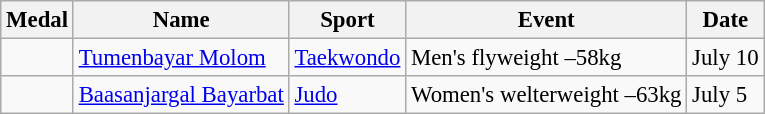<table class="wikitable sortable" style="font-size: 95%;">
<tr>
<th>Medal</th>
<th>Name</th>
<th>Sport</th>
<th>Event</th>
<th>Date</th>
</tr>
<tr>
<td></td>
<td><a href='#'>Tumenbayar Molom</a></td>
<td><a href='#'>Taekwondo</a></td>
<td>Men's flyweight –58kg</td>
<td>July 10</td>
</tr>
<tr>
<td></td>
<td><a href='#'>Baasanjargal Bayarbat</a></td>
<td><a href='#'>Judo</a></td>
<td>Women's welterweight –63kg</td>
<td>July 5</td>
</tr>
</table>
